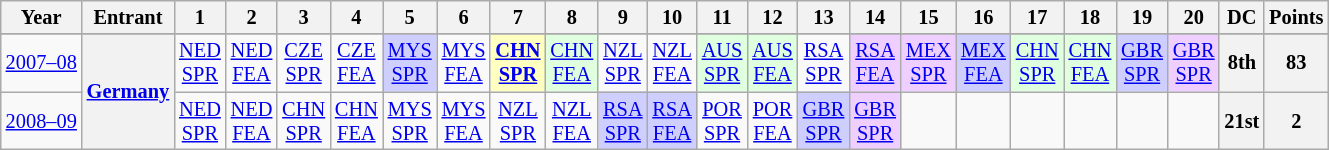<table class="wikitable" style="text-align:center; font-size:85%">
<tr>
<th>Year</th>
<th>Entrant</th>
<th>1</th>
<th>2</th>
<th>3</th>
<th>4</th>
<th>5</th>
<th>6</th>
<th>7</th>
<th>8</th>
<th>9</th>
<th>10</th>
<th>11</th>
<th>12</th>
<th>13</th>
<th>14</th>
<th>15</th>
<th>16</th>
<th>17</th>
<th>18</th>
<th>19</th>
<th>20</th>
<th>DC</th>
<th>Points</th>
</tr>
<tr>
</tr>
<tr>
<td nowrap><a href='#'>2007–08</a></td>
<th rowspan=2><a href='#'>Germany</a></th>
<td><a href='#'>NED<br>SPR</a></td>
<td><a href='#'>NED<br>FEA</a></td>
<td><a href='#'>CZE<br>SPR</a></td>
<td><a href='#'>CZE<br>FEA</a></td>
<td style="background:#CFCFFF;"><a href='#'>MYS<br>SPR</a><br></td>
<td><a href='#'>MYS<br>FEA</a><br></td>
<td style="background:#FFFFBF;"><strong><a href='#'>CHN<br>SPR</a></strong><br></td>
<td style="background:#DFFFDF;"><a href='#'>CHN<br>FEA</a><br></td>
<td><a href='#'>NZL<br>SPR</a></td>
<td><a href='#'>NZL<br>FEA</a></td>
<td style="background:#DFFFDF;"><a href='#'>AUS<br>SPR</a><br></td>
<td style="background:#DFFFDF;"><a href='#'>AUS<br>FEA</a><br></td>
<td><a href='#'>RSA<br>SPR</a><br></td>
<td style="background:#EFCFFF;"><a href='#'>RSA<br>FEA</a><br></td>
<td style="background:#EFCFFF;"><a href='#'>MEX<br>SPR</a><br></td>
<td style="background:#CFCFFF;"><a href='#'>MEX<br>FEA</a><br></td>
<td style="background:#DFFFDF;"><a href='#'>CHN<br>SPR</a><br></td>
<td style="background:#DFFFDF;"><a href='#'>CHN<br>FEA</a><br></td>
<td style="background:#CFCFFF;"><a href='#'>GBR<br>SPR</a><br></td>
<td style="background:#EFCFFF;"><a href='#'>GBR<br>SPR</a><br></td>
<th>8th</th>
<th>83</th>
</tr>
<tr>
<td nowrap><a href='#'>2008–09</a></td>
<td><a href='#'>NED<br>SPR</a></td>
<td><a href='#'>NED<br>FEA</a></td>
<td><a href='#'>CHN<br>SPR</a></td>
<td><a href='#'>CHN<br>FEA</a></td>
<td><a href='#'>MYS<br>SPR</a></td>
<td><a href='#'>MYS<br>FEA</a></td>
<td><a href='#'>NZL<br>SPR</a></td>
<td><a href='#'>NZL<br>FEA</a></td>
<td style="background:#CFCFFF;"><a href='#'>RSA<br>SPR</a><br></td>
<td style="background:#CFCFFF;"><a href='#'>RSA<br>FEA</a><br></td>
<td><a href='#'>POR<br>SPR</a></td>
<td><a href='#'>POR<br>FEA</a></td>
<td style="background:#CFCFFF;"><a href='#'>GBR<br>SPR</a><br></td>
<td style="background:#EFCFFF;"><a href='#'>GBR<br>SPR</a><br></td>
<td></td>
<td></td>
<td></td>
<td></td>
<td></td>
<td></td>
<th>21st</th>
<th>2</th>
</tr>
</table>
